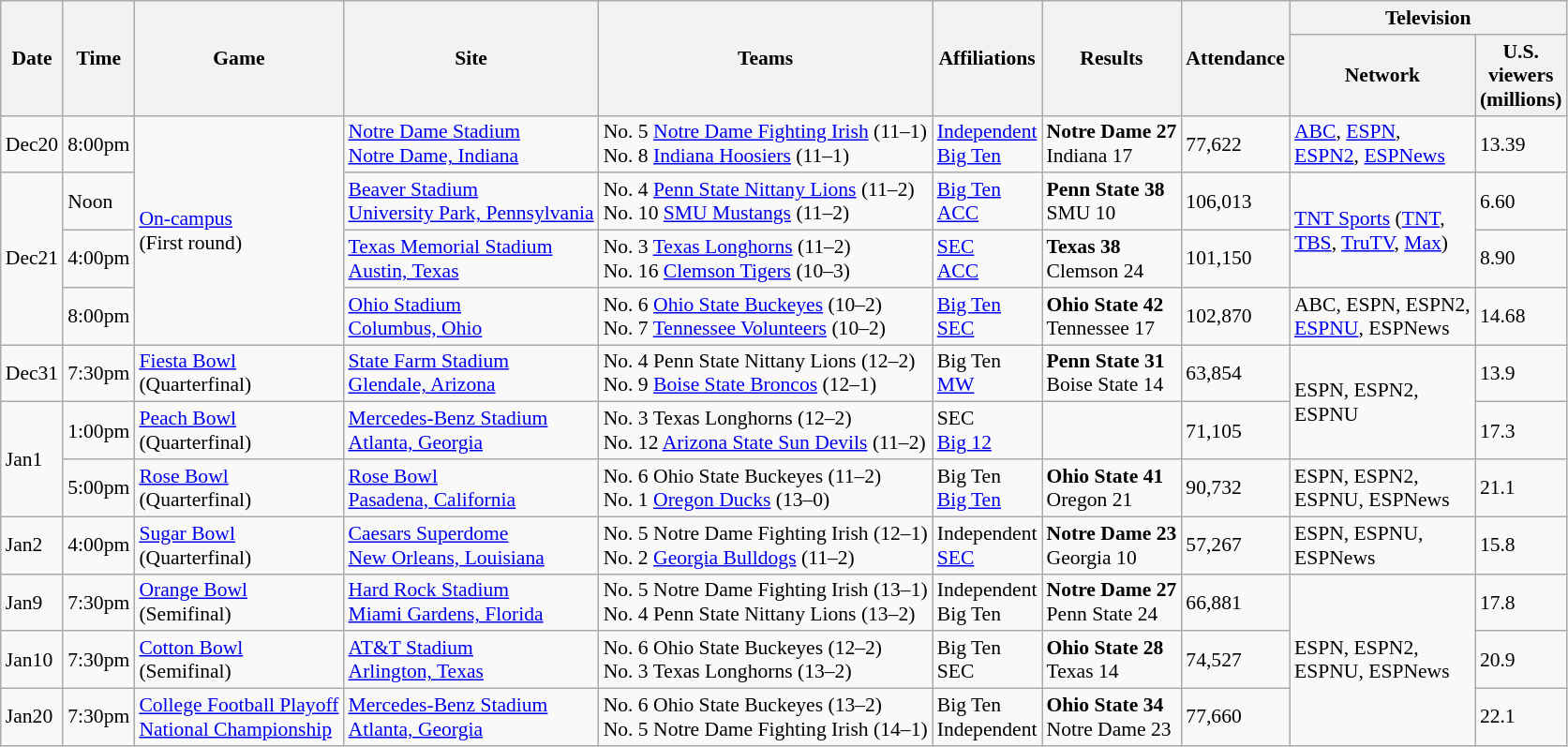<table class="wikitable" style="font-size:90%">
<tr>
<th rowspan=2>Date</th>
<th rowspan=2>Time</th>
<th rowspan=2>Game</th>
<th rowspan=2>Site</th>
<th rowspan=2>Teams</th>
<th rowspan=2>Affiliations</th>
<th rowspan=2>Results</th>
<th rowspan=2>Attendance</th>
<th colspan=2>Television</th>
</tr>
<tr>
<th>Network</th>
<th>U.S.<br>viewers<br>(millions)</th>
</tr>
<tr>
<td>Dec20</td>
<td>8:00pm</td>
<td rowspan="4"><a href='#'>On-campus</a><br>(First round)</td>
<td><a href='#'>Notre Dame Stadium</a><br><a href='#'>Notre Dame, Indiana</a></td>
<td>No. 5 <a href='#'>Notre Dame Fighting Irish</a> (11–1)<br>No. 8 <a href='#'>Indiana Hoosiers</a> (11–1)</td>
<td><a href='#'>Independent</a><br><a href='#'>Big Ten</a></td>
<td><strong>Notre Dame 27</strong><br>Indiana 17</td>
<td>77,622</td>
<td><a href='#'>ABC</a>, <a href='#'>ESPN</a>,<br><a href='#'>ESPN2</a>, <a href='#'>ESPNews</a></td>
<td>13.39</td>
</tr>
<tr>
<td rowspan=3>Dec21</td>
<td>Noon</td>
<td><a href='#'>Beaver Stadium</a><br><a href='#'>University Park, Pennsylvania</a></td>
<td>No. 4 <a href='#'>Penn State Nittany Lions</a> (11–2)<br>No. 10 <a href='#'>SMU Mustangs</a> (11–2)</td>
<td><a href='#'>Big Ten</a><br><a href='#'>ACC</a></td>
<td><strong>Penn State 38</strong><br>SMU 10</td>
<td>106,013</td>
<td rowspan=2><a href='#'>TNT Sports</a> (<a href='#'>TNT</a>,<br><a href='#'>TBS</a>, <a href='#'>TruTV</a>, <a href='#'>Max</a>)</td>
<td>6.60</td>
</tr>
<tr>
<td>4:00pm</td>
<td><a href='#'>Texas Memorial Stadium</a><br><a href='#'>Austin, Texas</a></td>
<td>No. 3 <a href='#'>Texas Longhorns</a> (11–2)<br>No. 16 <a href='#'>Clemson Tigers</a> (10–3)</td>
<td><a href='#'>SEC</a><br><a href='#'>ACC</a></td>
<td><strong>Texas 38</strong><br>Clemson 24</td>
<td>101,150</td>
<td>8.90</td>
</tr>
<tr>
<td>8:00pm</td>
<td><a href='#'>Ohio Stadium</a><br><a href='#'>Columbus, Ohio</a></td>
<td>No. 6 <a href='#'>Ohio State Buckeyes</a> (10–2)<br>No. 7 <a href='#'>Tennessee Volunteers</a> (10–2)</td>
<td><a href='#'>Big Ten</a><br><a href='#'>SEC</a></td>
<td><strong>Ohio State 42</strong><br>Tennessee 17</td>
<td>102,870</td>
<td>ABC, ESPN, ESPN2,<br><a href='#'>ESPNU</a>, ESPNews</td>
<td>14.68</td>
</tr>
<tr>
<td>Dec31</td>
<td>7:30pm</td>
<td><a href='#'>Fiesta Bowl</a><br>(Quarterfinal)</td>
<td><a href='#'>State Farm Stadium</a><br><a href='#'>Glendale, Arizona</a></td>
<td>No. 4 Penn State Nittany Lions (12–2)<br>No. 9 <a href='#'>Boise State Broncos</a> (12–1)</td>
<td>Big Ten<br><a href='#'>MW</a></td>
<td><strong>Penn State 31</strong><br>Boise State 14</td>
<td>63,854</td>
<td rowspan=2>ESPN, ESPN2,<br>ESPNU</td>
<td>13.9</td>
</tr>
<tr>
<td rowspan="2">Jan1</td>
<td>1:00pm</td>
<td><a href='#'>Peach Bowl</a><br>(Quarterfinal)</td>
<td><a href='#'>Mercedes-Benz Stadium</a><br><a href='#'>Atlanta, Georgia</a></td>
<td>No. 3 Texas Longhorns (12–2)<br>No. 12 <a href='#'>Arizona State Sun Devils</a> (11–2)</td>
<td>SEC<br><a href='#'>Big 12</a></td>
<td></td>
<td>71,105</td>
<td>17.3</td>
</tr>
<tr>
<td>5:00pm</td>
<td><a href='#'>Rose Bowl</a><br>(Quarterfinal)</td>
<td><a href='#'>Rose Bowl</a><br><a href='#'>Pasadena, California</a></td>
<td>No. 6 Ohio State Buckeyes (11–2)<br>No. 1 <a href='#'>Oregon Ducks</a> (13–0)</td>
<td>Big Ten<br><a href='#'>Big Ten</a></td>
<td><strong>Ohio State 41</strong><br>Oregon 21</td>
<td>90,732</td>
<td>ESPN, ESPN2,<br>ESPNU, ESPNews</td>
<td>21.1</td>
</tr>
<tr>
<td>Jan2</td>
<td>4:00pm</td>
<td><a href='#'>Sugar Bowl</a><br>(Quarterfinal)</td>
<td><a href='#'>Caesars Superdome</a><br><a href='#'>New Orleans, Louisiana</a></td>
<td>No. 5 Notre Dame Fighting Irish (12–1)<br>No. 2 <a href='#'>Georgia Bulldogs</a> (11–2)</td>
<td>Independent<br><a href='#'>SEC</a></td>
<td><strong>Notre Dame 23</strong><br>Georgia 10</td>
<td>57,267</td>
<td>ESPN, ESPNU,<br>ESPNews</td>
<td>15.8</td>
</tr>
<tr>
<td>Jan9</td>
<td>7:30pm</td>
<td><a href='#'>Orange Bowl</a><br>(Semifinal)</td>
<td><a href='#'>Hard Rock Stadium</a><br><a href='#'>Miami Gardens, Florida</a></td>
<td>No. 5 Notre Dame Fighting Irish (13–1)<br>No. 4 Penn State Nittany Lions (13–2)</td>
<td>Independent<br>Big Ten</td>
<td><strong>Notre Dame 27</strong><br>Penn State 24</td>
<td>66,881</td>
<td rowspan=3>ESPN, ESPN2,<br>ESPNU, ESPNews</td>
<td>17.8</td>
</tr>
<tr>
<td>Jan10</td>
<td>7:30pm</td>
<td><a href='#'>Cotton Bowl</a><br>(Semifinal)</td>
<td><a href='#'>AT&T Stadium</a><br><a href='#'>Arlington, Texas</a></td>
<td>No. 6 Ohio State Buckeyes (12–2)<br>No. 3 Texas Longhorns (13–2)</td>
<td>Big Ten<br>SEC</td>
<td><strong>Ohio State 28</strong><br>Texas 14</td>
<td>74,527</td>
<td>20.9</td>
</tr>
<tr>
<td>Jan20</td>
<td>7:30pm</td>
<td><a href='#'>College Football Playoff<br>National Championship</a></td>
<td><a href='#'>Mercedes-Benz Stadium</a><br><a href='#'>Atlanta, Georgia</a></td>
<td> No. 6 Ohio State Buckeyes (13–2)<br>No. 5 Notre Dame Fighting Irish (14–1)</td>
<td>Big Ten <br>Independent</td>
<td> <strong>Ohio State 34</strong><br>Notre Dame 23</td>
<td>77,660</td>
<td>22.1</td>
</tr>
</table>
